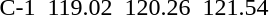<table>
<tr>
<td>C-1</td>
<td></td>
<td>119.02</td>
<td></td>
<td>120.26</td>
<td></td>
<td>121.54</td>
</tr>
</table>
